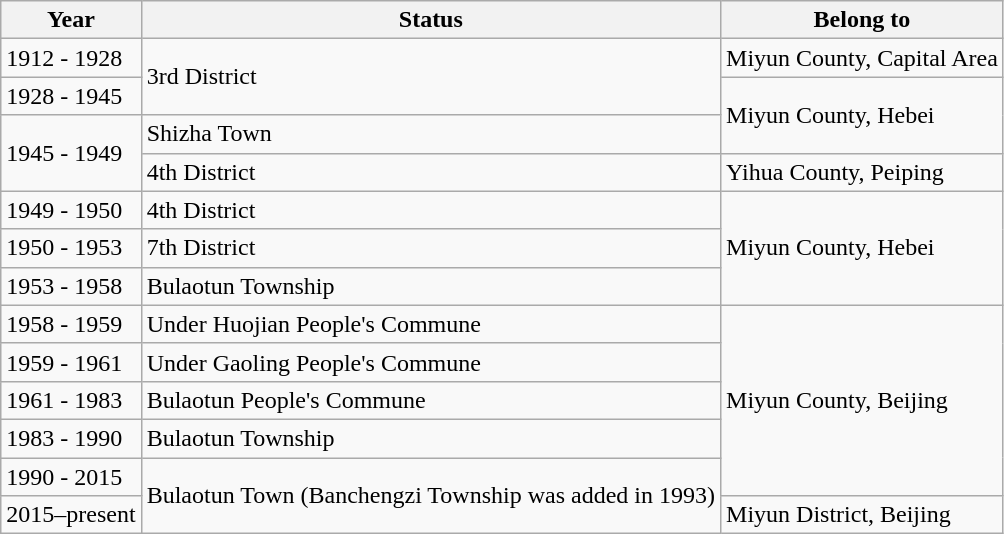<table class="wikitable">
<tr>
<th>Year</th>
<th>Status</th>
<th>Belong to</th>
</tr>
<tr>
<td>1912 - 1928</td>
<td rowspan="2">3rd District</td>
<td>Miyun County, Capital Area</td>
</tr>
<tr>
<td>1928 - 1945</td>
<td rowspan="2">Miyun County, Hebei</td>
</tr>
<tr>
<td rowspan="2">1945 - 1949</td>
<td>Shizha Town</td>
</tr>
<tr>
<td>4th District</td>
<td>Yihua County, Peiping</td>
</tr>
<tr>
<td>1949 - 1950</td>
<td>4th District</td>
<td rowspan="3">Miyun County, Hebei</td>
</tr>
<tr>
<td>1950 - 1953</td>
<td>7th District</td>
</tr>
<tr>
<td>1953 - 1958</td>
<td>Bulaotun Township</td>
</tr>
<tr>
<td>1958 - 1959</td>
<td>Under Huojian People's Commune</td>
<td rowspan="5">Miyun County, Beijing</td>
</tr>
<tr>
<td>1959 - 1961</td>
<td>Under Gaoling People's Commune</td>
</tr>
<tr>
<td>1961 - 1983</td>
<td>Bulaotun People's Commune</td>
</tr>
<tr>
<td>1983 - 1990</td>
<td>Bulaotun Township</td>
</tr>
<tr>
<td>1990 - 2015</td>
<td rowspan="2">Bulaotun Town (Banchengzi Township was added in 1993)</td>
</tr>
<tr>
<td>2015–present</td>
<td>Miyun District, Beijing</td>
</tr>
</table>
